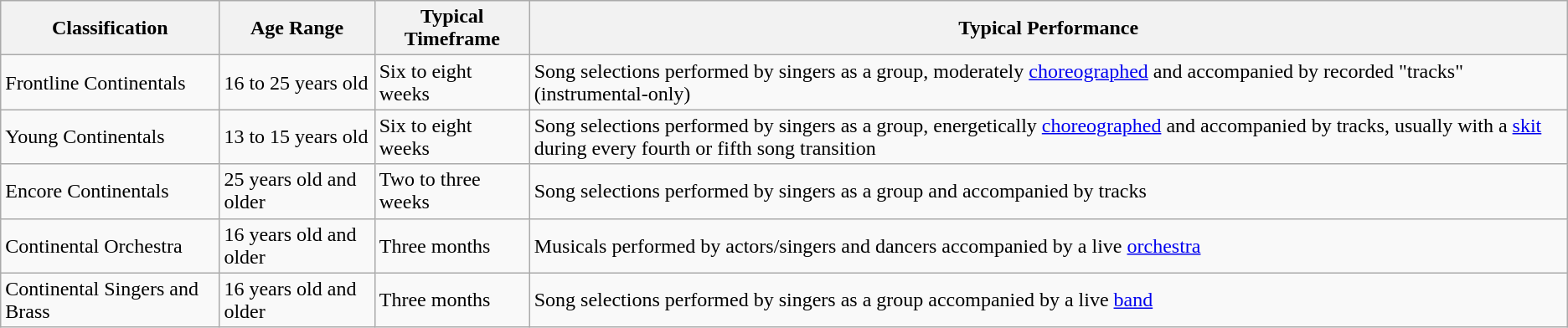<table class="wikitable">
<tr>
<th>Classification</th>
<th>Age Range</th>
<th>Typical Timeframe</th>
<th>Typical Performance</th>
</tr>
<tr>
<td>Frontline Continentals</td>
<td>16 to 25 years old</td>
<td>Six to eight weeks</td>
<td>Song selections performed by singers as a group, moderately <a href='#'>choreographed</a> and accompanied by recorded "tracks" (instrumental-only)</td>
</tr>
<tr>
<td>Young Continentals</td>
<td>13 to 15 years old</td>
<td>Six to eight weeks</td>
<td>Song selections performed by singers as a group, energetically <a href='#'>choreographed</a> and accompanied by tracks, usually with a <a href='#'>skit</a> during every fourth or fifth song transition</td>
</tr>
<tr>
<td>Encore Continentals</td>
<td>25 years old and older</td>
<td>Two to three weeks</td>
<td>Song selections performed by singers as a group and accompanied by tracks</td>
</tr>
<tr>
<td>Continental Orchestra</td>
<td>16 years old and older</td>
<td>Three months</td>
<td>Musicals performed by actors/singers and dancers accompanied by a live <a href='#'>orchestra</a></td>
</tr>
<tr>
<td>Continental Singers and Brass</td>
<td>16 years old and older</td>
<td>Three months</td>
<td>Song selections performed by singers as a group accompanied by a live <a href='#'>band</a></td>
</tr>
</table>
